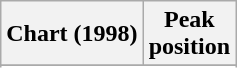<table class="wikitable sortable plainrowheaders" style="text-align:center">
<tr>
<th scope="col">Chart (1998)</th>
<th scope="col">Peak<br>position</th>
</tr>
<tr>
</tr>
<tr>
</tr>
<tr>
</tr>
</table>
